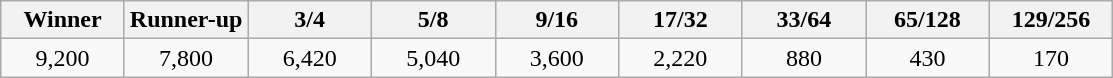<table class="wikitable" style="text-align:center">
<tr>
<th width="75">Winner</th>
<th width="75">Runner-up</th>
<th width="75">3/4</th>
<th width="75">5/8</th>
<th width="75">9/16</th>
<th width="75">17/32</th>
<th width="75">33/64</th>
<th width="75">65/128</th>
<th width="75">129/256</th>
</tr>
<tr>
<td>9,200</td>
<td>7,800</td>
<td>6,420</td>
<td>5,040</td>
<td>3,600</td>
<td>2,220</td>
<td>880</td>
<td>430</td>
<td>170</td>
</tr>
</table>
